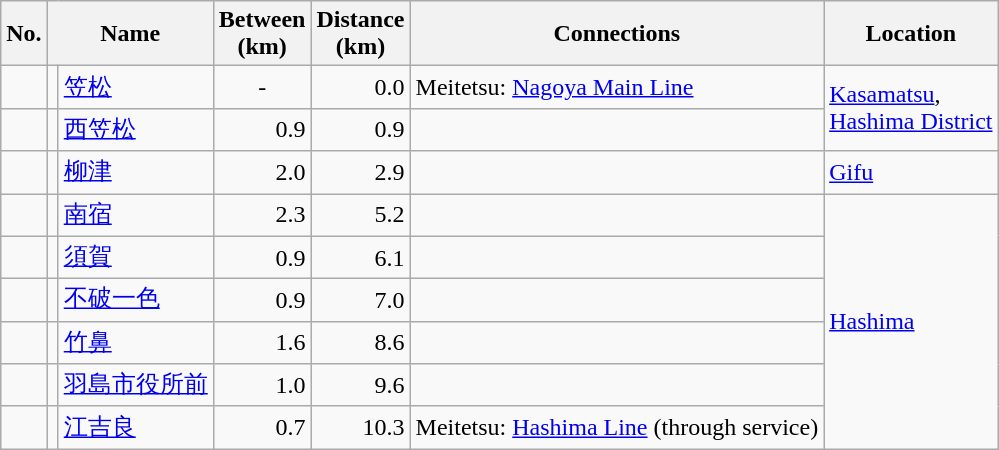<table class="wikitable">
<tr>
<th>No.</th>
<th colspan="2">Name</th>
<th style="width: 2.5em;">Between (km)</th>
<th style="width: 2.5em;">Distance (km)</th>
<th>Connections</th>
<th>Location</th>
</tr>
<tr>
<td></td>
<td></td>
<td><a href='#'>笠松</a></td>
<td style="text-align: center;">-</td>
<td style="text-align: right;">0.0</td>
<td>Meitetsu: <a href='#'>Nagoya Main Line</a></td>
<td rowspan="2"><a href='#'>Kasamatsu</a>,<br><a href='#'>Hashima District</a></td>
</tr>
<tr>
<td></td>
<td></td>
<td><a href='#'>西笠松</a></td>
<td style="text-align: right;">0.9</td>
<td style="text-align: right;">0.9</td>
<td> </td>
</tr>
<tr>
<td></td>
<td></td>
<td><a href='#'>柳津</a></td>
<td style="text-align: right;">2.0</td>
<td style="text-align: right;">2.9</td>
<td> </td>
<td><a href='#'>Gifu</a></td>
</tr>
<tr>
<td></td>
<td></td>
<td><a href='#'>南宿</a></td>
<td style="text-align: right;">2.3</td>
<td style="text-align: right;">5.2</td>
<td> </td>
<td rowspan="6"><a href='#'>Hashima</a></td>
</tr>
<tr>
<td></td>
<td></td>
<td><a href='#'>須賀</a></td>
<td style="text-align: right;">0.9</td>
<td style="text-align: right;">6.1</td>
<td> </td>
</tr>
<tr>
<td></td>
<td></td>
<td><a href='#'>不破一色</a></td>
<td style="text-align: right;">0.9</td>
<td style="text-align: right;">7.0</td>
<td> </td>
</tr>
<tr>
<td></td>
<td></td>
<td><a href='#'>竹鼻</a></td>
<td style="text-align: right;">1.6</td>
<td style="text-align: right;">8.6</td>
<td> </td>
</tr>
<tr>
<td></td>
<td></td>
<td><a href='#'>羽島市役所前</a></td>
<td style="text-align: right;">1.0</td>
<td style="text-align: right;">9.6</td>
<td> </td>
</tr>
<tr>
<td></td>
<td></td>
<td><a href='#'>江吉良</a></td>
<td style="text-align: right;">0.7</td>
<td style="text-align: right;">10.3</td>
<td>Meitetsu: <a href='#'>Hashima Line</a> (through service)</td>
</tr>
</table>
